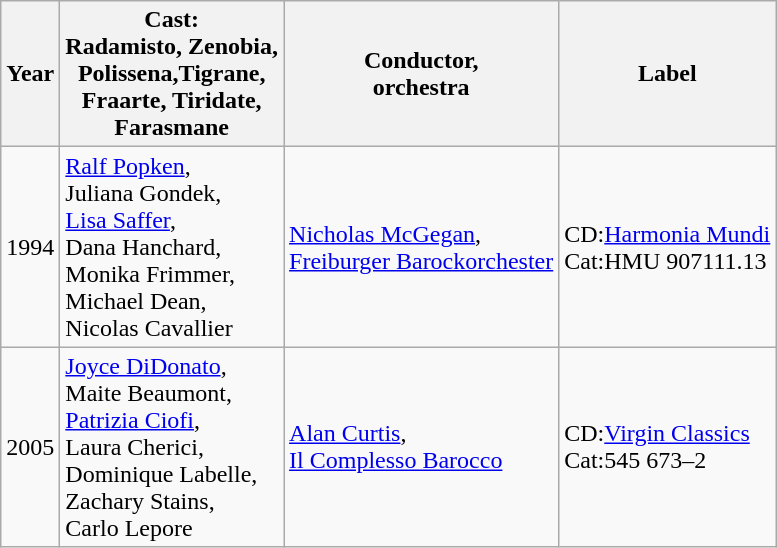<table class="wikitable">
<tr>
<th>Year</th>
<th>Cast:<br>Radamisto, Zenobia,<br>Polissena,Tigrane,<br>Fraarte, Tiridate,<br>Farasmane</th>
<th>Conductor,<br>orchestra</th>
<th>Label</th>
</tr>
<tr>
<td>1994</td>
<td><a href='#'>Ralf Popken</a>,<br>Juliana Gondek,<br><a href='#'>Lisa Saffer</a>,<br>Dana Hanchard,<br>Monika Frimmer,<br>Michael Dean,<br>Nicolas Cavallier</td>
<td><a href='#'>Nicholas McGegan</a>,<br><a href='#'>Freiburger Barockorchester</a></td>
<td>CD:<a href='#'>Harmonia Mundi</a><br>Cat:HMU 907111.13</td>
</tr>
<tr>
<td>2005</td>
<td><a href='#'>Joyce DiDonato</a>,<br>Maite Beaumont,<br><a href='#'>Patrizia Ciofi</a>,<br>Laura Cherici,<br>Dominique Labelle,<br>Zachary Stains,<br> Carlo Lepore</td>
<td><a href='#'>Alan Curtis</a>,<br><a href='#'>Il Complesso Barocco</a></td>
<td>CD:<a href='#'>Virgin Classics</a><br>Cat:545 673–2</td>
</tr>
</table>
